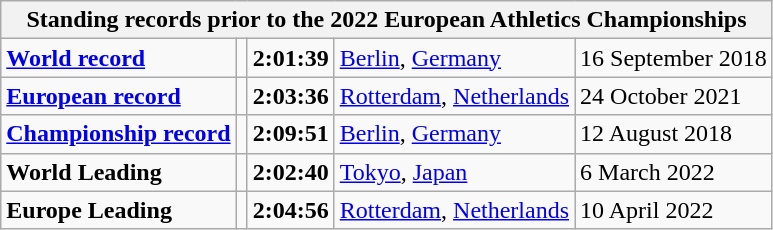<table class="wikitable">
<tr>
<th colspan="5">Standing records prior to the 2022 European Athletics Championships</th>
</tr>
<tr>
<td><strong><a href='#'>World record</a></strong></td>
<td></td>
<td><strong>2:01:39</strong></td>
<td><a href='#'>Berlin</a>, <a href='#'>Germany</a></td>
<td>16 September 2018</td>
</tr>
<tr>
<td><strong><a href='#'>European record</a></strong></td>
<td></td>
<td><strong> 2:03:36 </strong></td>
<td><a href='#'>Rotterdam</a>, <a href='#'>Netherlands</a></td>
<td>24 October 2021</td>
</tr>
<tr>
<td><strong><a href='#'>Championship record</a></strong></td>
<td></td>
<td><strong>2:09:51</strong></td>
<td><a href='#'>Berlin</a>, <a href='#'>Germany</a></td>
<td>12 August 2018</td>
</tr>
<tr>
<td><strong>World Leading</strong></td>
<td></td>
<td><strong> 2:02:40  </strong></td>
<td><a href='#'>Tokyo</a>, <a href='#'>Japan</a></td>
<td>6 March 2022</td>
</tr>
<tr>
<td><strong>Europe Leading</strong></td>
<td></td>
<td><strong>  2:04:56  </strong></td>
<td><a href='#'>Rotterdam</a>, <a href='#'>Netherlands</a></td>
<td>10 April 2022</td>
</tr>
</table>
